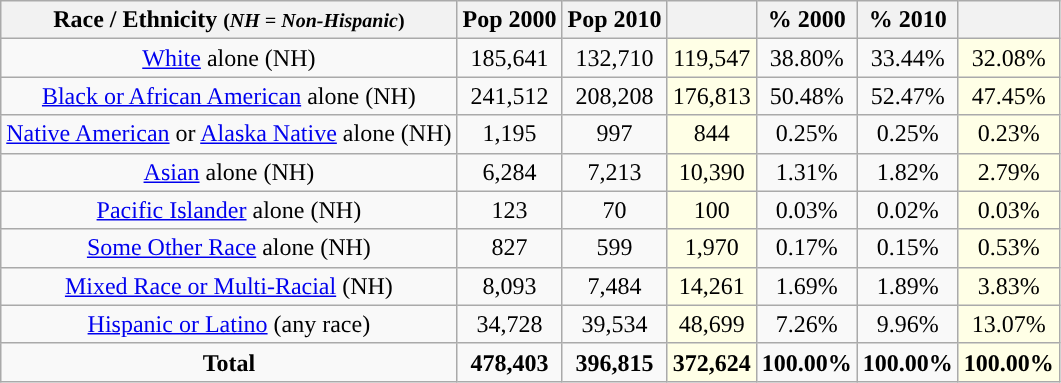<table class="wikitable" style="text-align:center;">
<tr>
<th>Race / Ethnicity <small>(<em>NH = Non-Hispanic</em>)</small></th>
<th>Pop 2000</th>
<th>Pop 2010</th>
<th></th>
<th>% 2000</th>
<th>% 2010</th>
<th></th>
</tr>
<tr>
<td><a href='#'>White</a> alone (NH)</td>
<td>185,641</td>
<td>132,710</td>
<td style='background: #ffffe6;'>119,547</td>
<td>38.80%</td>
<td>33.44%</td>
<td style='background: #ffffe6;'>32.08%</td>
</tr>
<tr>
<td><a href='#'>Black or African American</a> alone (NH)</td>
<td>241,512</td>
<td>208,208</td>
<td style='background: #ffffe6;'>176,813</td>
<td>50.48%</td>
<td>52.47%</td>
<td style='background: #ffffe6;'>47.45%</td>
</tr>
<tr>
<td><a href='#'>Native American</a> or <a href='#'>Alaska Native</a> alone (NH)</td>
<td>1,195</td>
<td>997</td>
<td style='background: #ffffe6;'>844</td>
<td>0.25%</td>
<td>0.25%</td>
<td style='background: #ffffe6;'>0.23%</td>
</tr>
<tr>
<td><a href='#'>Asian</a> alone (NH)</td>
<td>6,284</td>
<td>7,213</td>
<td style='background: #ffffe6;'>10,390</td>
<td>1.31%</td>
<td>1.82%</td>
<td style='background: #ffffe6;'>2.79%</td>
</tr>
<tr>
<td><a href='#'>Pacific Islander</a> alone (NH)</td>
<td>123</td>
<td>70</td>
<td style='background: #ffffe6;'>100</td>
<td>0.03%</td>
<td>0.02%</td>
<td style='background: #ffffe6;'>0.03%</td>
</tr>
<tr>
<td><a href='#'>Some Other Race</a> alone (NH)</td>
<td>827</td>
<td>599</td>
<td style='background: #ffffe6;'>1,970</td>
<td>0.17%</td>
<td>0.15%</td>
<td style='background: #ffffe6;'>0.53%</td>
</tr>
<tr>
<td><a href='#'>Mixed Race or Multi-Racial</a> (NH)</td>
<td>8,093</td>
<td>7,484</td>
<td style='background: #ffffe6;'>14,261</td>
<td>1.69%</td>
<td>1.89%</td>
<td style='background: #ffffe6;'>3.83%</td>
</tr>
<tr>
<td><a href='#'>Hispanic or Latino</a> (any race)</td>
<td>34,728</td>
<td>39,534</td>
<td style='background: #ffffe6;'>48,699</td>
<td>7.26%</td>
<td>9.96%</td>
<td style='background: #ffffe6;'>13.07%</td>
</tr>
<tr>
<td><strong>Total</strong></td>
<td><strong>478,403</strong></td>
<td><strong>396,815</strong></td>
<td style='background: #ffffe6;'><strong>372,624</strong></td>
<td><strong>100.00%</strong></td>
<td><strong>100.00%</strong></td>
<td style='background: #ffffe6;'><strong>100.00%</strong></td>
</tr>
</table>
